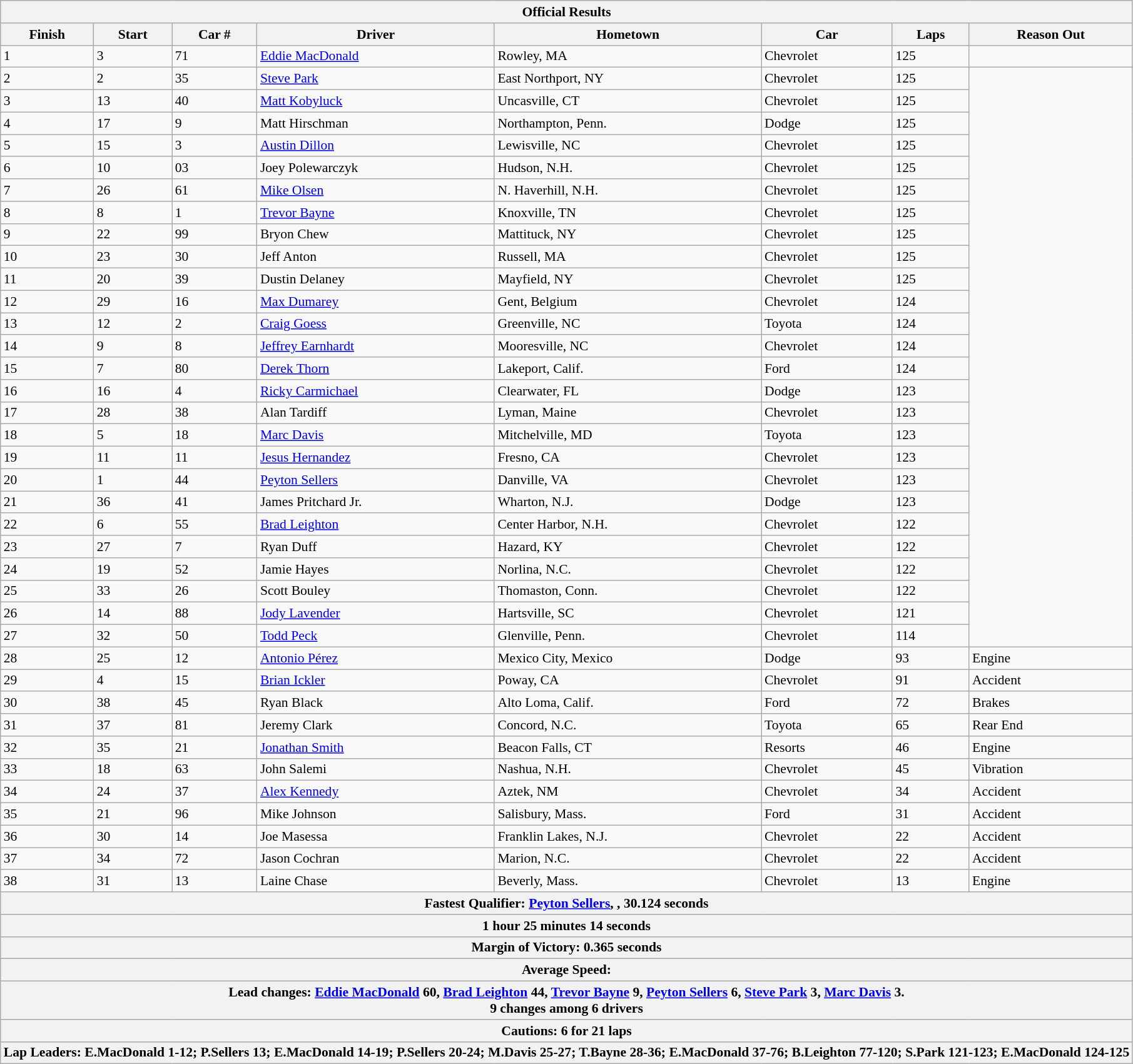<table class="wikitable" style="font-size: 90%;">
<tr>
<th colspan=9>Official Results</th>
</tr>
<tr>
<th>Finish</th>
<th>Start</th>
<th>Car #</th>
<th>Driver</th>
<th>Hometown</th>
<th>Car</th>
<th>Laps</th>
<th>Reason Out</th>
</tr>
<tr>
<td>1</td>
<td>3</td>
<td>71</td>
<td><a href='#'>Eddie MacDonald</a></td>
<td>Rowley, MA</td>
<td>Chevrolet</td>
<td>125</td>
<td></td>
</tr>
<tr>
<td>2</td>
<td>2</td>
<td>35</td>
<td><a href='#'>Steve Park</a></td>
<td>East Northport, NY</td>
<td>Chevrolet</td>
<td>125</td>
</tr>
<tr>
<td>3</td>
<td>13</td>
<td>40</td>
<td><a href='#'>Matt Kobyluck</a></td>
<td>Uncasville, CT</td>
<td>Chevrolet</td>
<td>125</td>
</tr>
<tr>
<td>4</td>
<td>17</td>
<td>9</td>
<td>Matt Hirschman</td>
<td>Northampton, Penn.</td>
<td>Dodge</td>
<td>125</td>
</tr>
<tr>
<td>5</td>
<td>15</td>
<td>3</td>
<td><a href='#'>Austin Dillon</a></td>
<td>Lewisville, NC</td>
<td>Chevrolet</td>
<td>125</td>
</tr>
<tr>
<td>6</td>
<td>10</td>
<td>03</td>
<td>Joey Polewarczyk</td>
<td>Hudson, N.H.</td>
<td>Chevrolet</td>
<td>125</td>
</tr>
<tr>
<td>7</td>
<td>26</td>
<td>61</td>
<td><a href='#'>Mike Olsen</a></td>
<td>N. Haverhill, N.H.</td>
<td>Chevrolet</td>
<td>125</td>
</tr>
<tr>
<td>8</td>
<td>8</td>
<td>1</td>
<td><a href='#'>Trevor Bayne</a></td>
<td>Knoxville, TN</td>
<td>Chevrolet</td>
<td>125</td>
</tr>
<tr>
<td>9</td>
<td>22</td>
<td>99</td>
<td>Bryon Chew</td>
<td>Mattituck, NY</td>
<td>Chevrolet</td>
<td>125</td>
</tr>
<tr>
<td>10</td>
<td>23</td>
<td>30</td>
<td>Jeff Anton</td>
<td>Russell, MA</td>
<td>Chevrolet</td>
<td>125</td>
</tr>
<tr>
<td>11</td>
<td>20</td>
<td>39</td>
<td>Dustin Delaney</td>
<td>Mayfield, NY</td>
<td>Chevrolet</td>
<td>125</td>
</tr>
<tr>
<td>12</td>
<td>29</td>
<td>16</td>
<td><a href='#'>Max Dumarey</a></td>
<td>Gent, Belgium</td>
<td>Chevrolet</td>
<td>124</td>
</tr>
<tr>
<td>13</td>
<td>12</td>
<td>2</td>
<td><a href='#'>Craig Goess</a></td>
<td>Greenville, NC</td>
<td>Toyota</td>
<td>124</td>
</tr>
<tr>
<td>14</td>
<td>9</td>
<td>8</td>
<td><a href='#'>Jeffrey Earnhardt</a></td>
<td>Mooresville, NC</td>
<td>Chevrolet</td>
<td>124</td>
</tr>
<tr>
<td>15</td>
<td>7</td>
<td>80</td>
<td><a href='#'>Derek Thorn</a></td>
<td>Lakeport, Calif.</td>
<td>Ford</td>
<td>124</td>
</tr>
<tr>
<td>16</td>
<td>16</td>
<td>4</td>
<td><a href='#'>Ricky Carmichael</a></td>
<td>Clearwater, FL</td>
<td>Dodge</td>
<td>123</td>
</tr>
<tr>
<td>17</td>
<td>28</td>
<td>38</td>
<td>Alan Tardiff</td>
<td>Lyman, Maine</td>
<td>Chevrolet</td>
<td>123</td>
</tr>
<tr>
<td>18</td>
<td>5</td>
<td>18</td>
<td><a href='#'>Marc Davis</a></td>
<td>Mitchelville, MD</td>
<td>Toyota</td>
<td>123</td>
</tr>
<tr>
<td>19</td>
<td>11</td>
<td>11</td>
<td><a href='#'>Jesus Hernandez</a></td>
<td>Fresno, CA</td>
<td>Chevrolet</td>
<td>123</td>
</tr>
<tr>
<td>20</td>
<td>1</td>
<td>44</td>
<td><a href='#'>Peyton Sellers</a></td>
<td>Danville, VA</td>
<td>Chevrolet</td>
<td>123</td>
</tr>
<tr>
<td>21</td>
<td>36</td>
<td>41</td>
<td>James Pritchard Jr.</td>
<td>Wharton, N.J.</td>
<td>Dodge</td>
<td>123</td>
</tr>
<tr>
<td>22</td>
<td>6</td>
<td>55</td>
<td><a href='#'>Brad Leighton</a></td>
<td>Center Harbor, N.H.</td>
<td>Chevrolet</td>
<td>122</td>
</tr>
<tr>
<td>23</td>
<td>27</td>
<td>7</td>
<td>Ryan Duff</td>
<td>Hazard, KY</td>
<td>Chevrolet</td>
<td>122</td>
</tr>
<tr>
<td>24</td>
<td>19</td>
<td>52</td>
<td>Jamie Hayes</td>
<td>Norlina, N.C.</td>
<td>Chevrolet</td>
<td>122</td>
</tr>
<tr>
<td>25</td>
<td>33</td>
<td>26</td>
<td>Scott Bouley</td>
<td>Thomaston, Conn.</td>
<td>Chevrolet</td>
<td>122</td>
</tr>
<tr>
<td>26</td>
<td>14</td>
<td>88</td>
<td><a href='#'>Jody Lavender</a></td>
<td>Hartsville, SC</td>
<td>Chevrolet</td>
<td>121</td>
</tr>
<tr>
<td>27</td>
<td>32</td>
<td>50</td>
<td><a href='#'>Todd Peck</a></td>
<td>Glenville, Penn.</td>
<td>Chevrolet</td>
<td>114</td>
</tr>
<tr>
<td>28</td>
<td>25</td>
<td>12</td>
<td><a href='#'>Antonio Pérez</a></td>
<td>Mexico City, Mexico</td>
<td>Dodge</td>
<td>93</td>
<td>Engine</td>
</tr>
<tr>
<td>29</td>
<td>4</td>
<td>15</td>
<td><a href='#'>Brian Ickler</a></td>
<td>Poway, CA</td>
<td>Chevrolet</td>
<td>91</td>
<td>Accident</td>
</tr>
<tr>
<td>30</td>
<td>38</td>
<td>45</td>
<td>Ryan Black</td>
<td>Alto Loma, Calif.</td>
<td>Ford</td>
<td>72</td>
<td>Brakes</td>
</tr>
<tr>
<td>31</td>
<td>37</td>
<td>81</td>
<td>Jeremy Clark</td>
<td>Concord, N.C.</td>
<td>Toyota</td>
<td>65</td>
<td>Rear End</td>
</tr>
<tr>
<td>32</td>
<td>35</td>
<td>21</td>
<td><a href='#'>Jonathan Smith</a></td>
<td>Beacon Falls, CT</td>
<td>Resorts</td>
<td>46</td>
<td>Engine</td>
</tr>
<tr>
<td>33</td>
<td>18</td>
<td>63</td>
<td>John Salemi</td>
<td>Nashua, N.H.</td>
<td>Chevrolet</td>
<td>45</td>
<td>Vibration</td>
</tr>
<tr>
<td>34</td>
<td>24</td>
<td>37</td>
<td><a href='#'>Alex Kennedy</a></td>
<td>Aztek, NM</td>
<td>Chevrolet</td>
<td>34</td>
<td>Accident</td>
</tr>
<tr>
<td>35</td>
<td>21</td>
<td>96</td>
<td>Mike Johnson</td>
<td>Salisbury, Mass.</td>
<td>Ford</td>
<td>31</td>
<td>Accident</td>
</tr>
<tr>
<td>36</td>
<td>30</td>
<td>14</td>
<td>Joe Masessa</td>
<td>Franklin Lakes, N.J.</td>
<td>Chevrolet</td>
<td>22</td>
<td>Accident</td>
</tr>
<tr>
<td>37</td>
<td>34</td>
<td>72</td>
<td>Jason Cochran</td>
<td>Marion, N.C.</td>
<td>Chevrolet</td>
<td>22</td>
<td>Accident</td>
</tr>
<tr>
<td>38</td>
<td>31</td>
<td>13</td>
<td>Laine Chase</td>
<td>Beverly, Mass.</td>
<td>Chevrolet</td>
<td>13</td>
<td>Engine</td>
</tr>
<tr>
<th colspan=9>Fastest Qualifier: <a href='#'>Peyton Sellers</a>, , 30.124 seconds</th>
</tr>
<tr>
<th colspan=9>1 hour 25 minutes 14 seconds</th>
</tr>
<tr>
<th colspan=9>Margin of Victory: 0.365 seconds</th>
</tr>
<tr>
<th colspan=9>Average Speed: </th>
</tr>
<tr>
<th colspan=9>Lead changes: <a href='#'>Eddie MacDonald</a> 60, <a href='#'>Brad Leighton</a> 44, <a href='#'>Trevor Bayne</a> 9, <a href='#'>Peyton Sellers</a> 6, <a href='#'>Steve Park</a> 3, <a href='#'>Marc Davis</a> 3.<br>9 changes among 6 drivers</th>
</tr>
<tr>
<th colspan=9>Cautions: 6 for 21 laps</th>
</tr>
<tr>
<th colspan=9>Lap Leaders: E.MacDonald 1-12; P.Sellers 13; E.MacDonald 14-19; P.Sellers 20-24; M.Davis 25-27; T.Bayne 28-36; E.MacDonald 37-76; B.Leighton 77-120; S.Park 121-123; E.MacDonald 124-125</th>
</tr>
</table>
